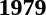<table>
<tr>
<td><strong>1979</strong><br></td>
</tr>
</table>
